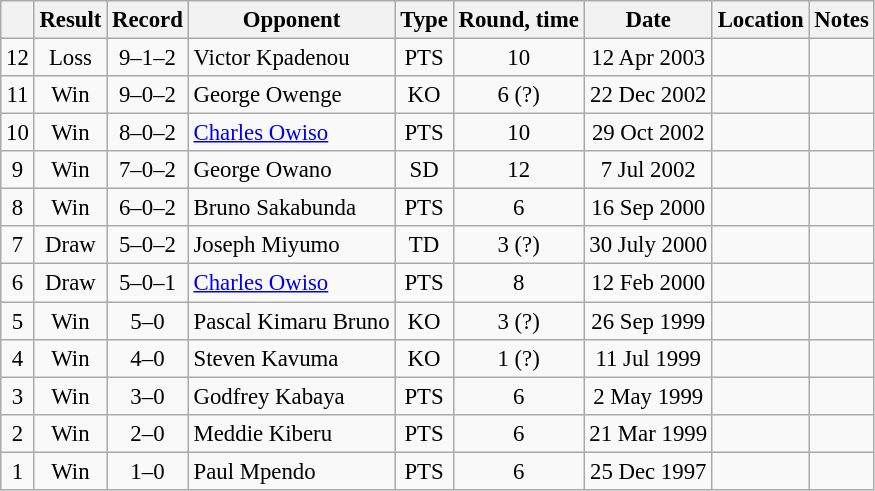<table class="wikitable" style="text-align:center; font-size:95%">
<tr>
<th></th>
<th>Result</th>
<th>Record</th>
<th>Opponent</th>
<th>Type</th>
<th>Round, time</th>
<th>Date</th>
<th>Location</th>
<th>Notes</th>
</tr>
<tr>
<td>12</td>
<td>Loss</td>
<td>9–1–2</td>
<td align=left> Victor Kpadenou</td>
<td>PTS</td>
<td>10</td>
<td>12 Apr 2003</td>
<td align=left></td>
<td align=left></td>
</tr>
<tr>
<td>11</td>
<td>Win</td>
<td>9–0–2</td>
<td align=left> George Owenge</td>
<td>KO</td>
<td>6 (?)</td>
<td>22 Dec 2002</td>
<td align=left></td>
<td align=left></td>
</tr>
<tr>
<td>10</td>
<td>Win</td>
<td>8–0–2</td>
<td align=left> <a href='#'>Charles Owiso</a></td>
<td>PTS</td>
<td>10</td>
<td>29 Oct 2002</td>
<td align=left></td>
<td align=left></td>
</tr>
<tr>
<td>9</td>
<td>Win</td>
<td>7–0–2</td>
<td align=left> George Owano</td>
<td>SD</td>
<td>12</td>
<td>7 Jul 2002</td>
<td align=left></td>
<td align=left></td>
</tr>
<tr>
<td>8</td>
<td>Win</td>
<td>6–0–2</td>
<td align=left> Bruno Sakabunda</td>
<td>PTS</td>
<td>6</td>
<td>16 Sep 2000</td>
<td align=left></td>
<td align=left></td>
</tr>
<tr>
<td>7</td>
<td>Draw</td>
<td>5–0–2</td>
<td align=left> Joseph Miyumo</td>
<td>TD</td>
<td>3 (?)</td>
<td>30 July 2000</td>
<td align=left></td>
<td align=left></td>
</tr>
<tr>
<td>6</td>
<td>Draw</td>
<td>5–0–1</td>
<td align=left> <a href='#'>Charles Owiso</a></td>
<td>PTS</td>
<td>8</td>
<td>12 Feb 2000</td>
<td align=left></td>
<td></td>
</tr>
<tr>
<td>5</td>
<td>Win</td>
<td>5–0</td>
<td align=left> Pascal Kimaru Bruno</td>
<td>KO</td>
<td>3 (?)</td>
<td>26 Sep 1999</td>
<td align=left></td>
<td align=left></td>
</tr>
<tr>
<td>4</td>
<td>Win</td>
<td>4–0</td>
<td align=left> Steven Kavuma</td>
<td>KO</td>
<td>1 (?)</td>
<td>11 Jul 1999</td>
<td align=left></td>
<td></td>
</tr>
<tr>
<td>3</td>
<td>Win</td>
<td>3–0</td>
<td align=left> Godfrey Kabaya</td>
<td>PTS</td>
<td>6</td>
<td>2 May 1999</td>
<td align=left></td>
<td></td>
</tr>
<tr>
<td>2</td>
<td>Win</td>
<td>2–0</td>
<td align=left> Meddie Kiberu</td>
<td>PTS</td>
<td>6</td>
<td>21 Mar 1999</td>
<td align=left></td>
<td></td>
</tr>
<tr>
<td>1</td>
<td>Win</td>
<td>1–0</td>
<td align=left> Paul Mpendo</td>
<td>PTS</td>
<td>6</td>
<td>25 Dec 1997</td>
<td align=left></td>
<td></td>
</tr>
</table>
